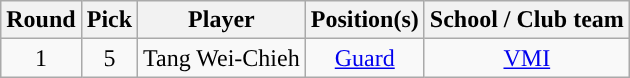<table class="wikitable sortable sortable">
<tr>
<th>Round</th>
<th>Pick</th>
<th>Player</th>
<th>Position(s)</th>
<th>School / Club team</th>
</tr>
<tr style="text-align: center">
<td>1</td>
<td>5</td>
<td>Tang Wei-Chieh</td>
<td><a href='#'>Guard</a></td>
<td><a href='#'>VMI</a></td>
</tr>
</table>
